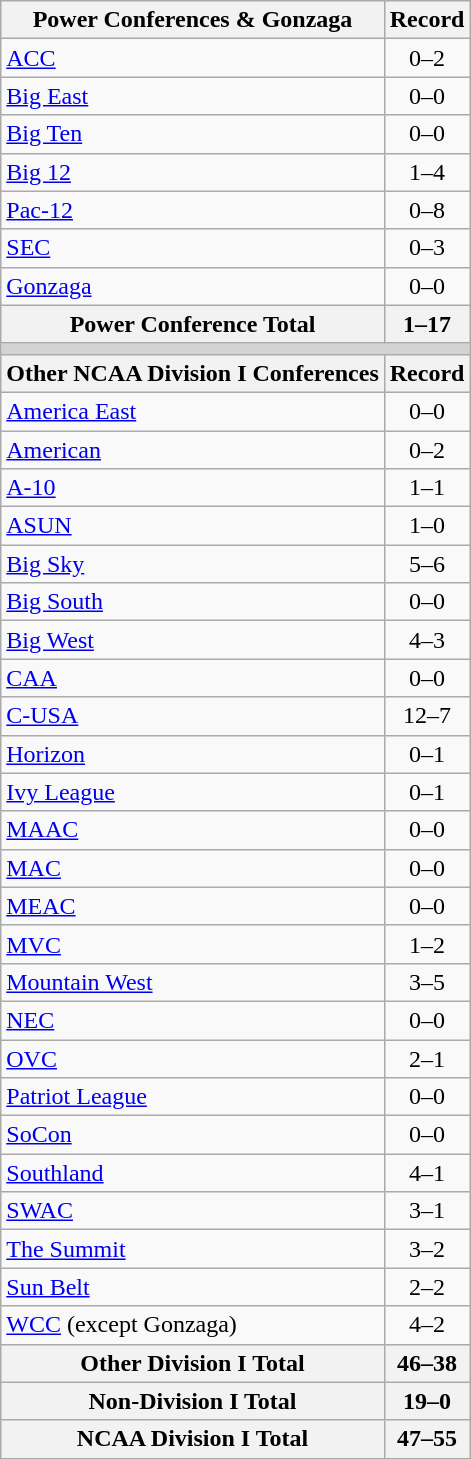<table class="wikitable">
<tr>
<th>Power Conferences & Gonzaga</th>
<th>Record</th>
</tr>
<tr>
<td><a href='#'>ACC</a></td>
<td align=center>0–2</td>
</tr>
<tr>
<td><a href='#'>Big East</a></td>
<td align=center>0–0</td>
</tr>
<tr>
<td><a href='#'>Big Ten</a></td>
<td align=center>0–0</td>
</tr>
<tr>
<td><a href='#'>Big 12</a></td>
<td align=center>1–4</td>
</tr>
<tr>
<td><a href='#'>Pac-12</a></td>
<td align=center>0–8</td>
</tr>
<tr>
<td><a href='#'>SEC</a></td>
<td align=center>0–3</td>
</tr>
<tr>
<td><a href='#'>Gonzaga</a></td>
<td align=center>0–0</td>
</tr>
<tr>
<th>Power Conference Total</th>
<th>1<strong>–</strong>17</th>
</tr>
<tr>
<th colspan="2" style="background:lightgrey;"></th>
</tr>
<tr>
<th>Other NCAA Division I Conferences</th>
<th>Record</th>
</tr>
<tr>
<td><a href='#'>America East</a></td>
<td align=center>0–0</td>
</tr>
<tr>
<td><a href='#'>American</a></td>
<td align=center>0–2</td>
</tr>
<tr>
<td><a href='#'>A-10</a></td>
<td align=center>1–1</td>
</tr>
<tr>
<td><a href='#'>ASUN</a></td>
<td align=center>1–0</td>
</tr>
<tr>
<td><a href='#'>Big Sky</a></td>
<td align=center>5–6</td>
</tr>
<tr>
<td><a href='#'>Big South</a></td>
<td align=center>0–0</td>
</tr>
<tr>
<td><a href='#'>Big West</a></td>
<td align=center>4–3</td>
</tr>
<tr>
<td><a href='#'>CAA</a></td>
<td align=center>0–0</td>
</tr>
<tr>
<td><a href='#'>C-USA</a></td>
<td align=center>12–7</td>
</tr>
<tr>
<td><a href='#'>Horizon</a></td>
<td align=center>0–1</td>
</tr>
<tr>
<td><a href='#'>Ivy League</a></td>
<td align=center>0–1</td>
</tr>
<tr>
<td><a href='#'>MAAC</a></td>
<td align=center>0–0</td>
</tr>
<tr>
<td><a href='#'>MAC</a></td>
<td align=center>0–0</td>
</tr>
<tr>
<td><a href='#'>MEAC</a></td>
<td align=center>0–0</td>
</tr>
<tr>
<td><a href='#'>MVC</a></td>
<td align=center>1–2</td>
</tr>
<tr>
<td><a href='#'>Mountain West</a></td>
<td align=center>3–5</td>
</tr>
<tr>
<td><a href='#'>NEC</a></td>
<td align=center>0–0</td>
</tr>
<tr>
<td><a href='#'>OVC</a></td>
<td align=center>2–1</td>
</tr>
<tr>
<td><a href='#'>Patriot League</a></td>
<td align=center>0–0</td>
</tr>
<tr>
<td><a href='#'>SoCon</a></td>
<td align=center>0–0</td>
</tr>
<tr>
<td><a href='#'>Southland</a></td>
<td align=center>4–1</td>
</tr>
<tr>
<td><a href='#'>SWAC</a></td>
<td align=center>3–1</td>
</tr>
<tr>
<td><a href='#'>The Summit</a></td>
<td align=center>3–2</td>
</tr>
<tr>
<td><a href='#'>Sun Belt</a></td>
<td align=center>2–2</td>
</tr>
<tr>
<td><a href='#'>WCC</a> (except Gonzaga)</td>
<td align=center>4–2</td>
</tr>
<tr>
<th>Other Division I Total</th>
<th>46<strong>–</strong>38</th>
</tr>
<tr>
<th>Non-Division I Total</th>
<th>19<strong>–</strong>0</th>
</tr>
<tr>
<th>NCAA Division I Total</th>
<th>47<strong>–</strong>55</th>
</tr>
</table>
